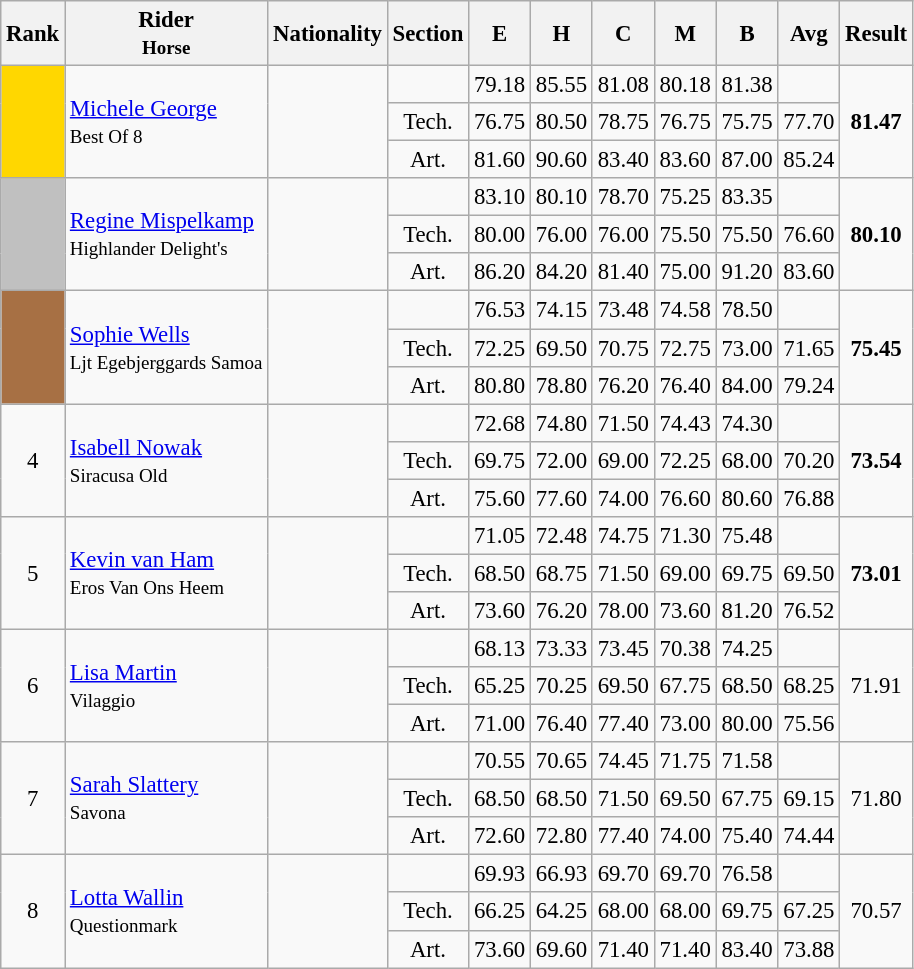<table class="wikitable" style="text-align:center; font-size:95%">
<tr>
<th>Rank</th>
<th>Rider<br><small>Horse</small></th>
<th>Nationality</th>
<th>Section</th>
<th>E</th>
<th>H</th>
<th>C</th>
<th>M</th>
<th>B</th>
<th>Avg</th>
<th>Result</th>
</tr>
<tr>
<td rowspan="3" bgcolor=gold></td>
<td rowspan="3" align="left"><a href='#'>Michele George</a> <br> <small> Best Of 8 </small></td>
<td rowspan="3" align="left"></td>
<td></td>
<td>79.18</td>
<td>85.55</td>
<td>81.08</td>
<td>80.18</td>
<td>81.38</td>
<td></td>
<td rowspan="3"><strong>81.47</strong></td>
</tr>
<tr>
<td>Tech.</td>
<td>76.75</td>
<td>80.50</td>
<td>78.75</td>
<td>76.75</td>
<td>75.75</td>
<td>77.70</td>
</tr>
<tr>
<td>Art.</td>
<td>81.60</td>
<td>90.60</td>
<td>83.40</td>
<td>83.60</td>
<td>87.00</td>
<td>85.24</td>
</tr>
<tr>
<td rowspan="3" bgcolor=silver></td>
<td rowspan="3" align="left"><a href='#'>Regine Mispelkamp</a> <br> <small> Highlander Delight's</small></td>
<td rowspan="3" align="left"></td>
<td></td>
<td>83.10</td>
<td>80.10</td>
<td>78.70</td>
<td>75.25</td>
<td>83.35</td>
<td></td>
<td rowspan="3"><strong>80.10</strong></td>
</tr>
<tr>
<td>Tech.</td>
<td>80.00</td>
<td>76.00</td>
<td>76.00</td>
<td>75.50</td>
<td>75.50</td>
<td>76.60</td>
</tr>
<tr>
<td>Art.</td>
<td>86.20</td>
<td>84.20</td>
<td>81.40</td>
<td>75.00</td>
<td>91.20</td>
<td>83.60</td>
</tr>
<tr>
<td rowspan="3" bgcolor=A77044></td>
<td rowspan="3" align="left"><a href='#'>Sophie Wells</a> <br> <small> Ljt Egebjerggards Samoa </small></td>
<td rowspan="3" align="left"></td>
<td></td>
<td>76.53</td>
<td>74.15</td>
<td>73.48</td>
<td>74.58</td>
<td>78.50</td>
<td></td>
<td rowspan="3"><strong>75.45</strong></td>
</tr>
<tr>
<td>Tech.</td>
<td>72.25</td>
<td>69.50</td>
<td>70.75</td>
<td>72.75</td>
<td>73.00</td>
<td>71.65</td>
</tr>
<tr>
<td>Art.</td>
<td>80.80</td>
<td>78.80</td>
<td>76.20</td>
<td>76.40</td>
<td>84.00</td>
<td>79.24</td>
</tr>
<tr>
<td rowspan="3">4</td>
<td rowspan="3" align="left"><a href='#'>Isabell Nowak</a> <br> <small> Siracusa Old </small></td>
<td rowspan="3" align="left"></td>
<td></td>
<td>72.68</td>
<td>74.80</td>
<td>71.50</td>
<td>74.43</td>
<td>74.30</td>
<td></td>
<td rowspan="3"><strong>73.54</strong></td>
</tr>
<tr>
<td>Tech.</td>
<td>69.75</td>
<td>72.00</td>
<td>69.00</td>
<td>72.25</td>
<td>68.00</td>
<td>70.20</td>
</tr>
<tr>
<td>Art.</td>
<td>75.60</td>
<td>77.60</td>
<td>74.00</td>
<td>76.60</td>
<td>80.60</td>
<td>76.88</td>
</tr>
<tr>
<td rowspan="3">5</td>
<td rowspan="3" align="left"><a href='#'>Kevin van Ham</a>  <br> <small> Eros Van Ons Heem </small></td>
<td rowspan="3" align="left"></td>
<td></td>
<td>71.05</td>
<td>72.48</td>
<td>74.75</td>
<td>71.30</td>
<td>75.48</td>
<td></td>
<td rowspan="3"><strong>73.01</strong></td>
</tr>
<tr>
<td>Tech.</td>
<td>68.50</td>
<td>68.75</td>
<td>71.50</td>
<td>69.00</td>
<td>69.75</td>
<td>69.50</td>
</tr>
<tr>
<td>Art.</td>
<td>73.60</td>
<td>76.20</td>
<td>78.00</td>
<td>73.60</td>
<td>81.20</td>
<td>76.52</td>
</tr>
<tr>
<td rowspan="3">6</td>
<td rowspan="3" align="left"><a href='#'>Lisa Martin</a> <br> <small> Vilaggio </small></td>
<td rowspan="3" align="left"></td>
<td></td>
<td>68.13</td>
<td>73.33</td>
<td>73.45</td>
<td>70.38</td>
<td>74.25</td>
<td></td>
<td rowspan="3">71.91</td>
</tr>
<tr>
<td>Tech.</td>
<td>65.25</td>
<td>70.25</td>
<td>69.50</td>
<td>67.75</td>
<td>68.50</td>
<td>68.25</td>
</tr>
<tr>
<td>Art.</td>
<td>71.00</td>
<td>76.40</td>
<td>77.40</td>
<td>73.00</td>
<td>80.00</td>
<td>75.56</td>
</tr>
<tr>
<td rowspan="3">7</td>
<td rowspan="3" align="left"><a href='#'>Sarah Slattery</a> <br> <small> Savona </small></td>
<td rowspan="3" align="left"></td>
<td></td>
<td>70.55</td>
<td>70.65</td>
<td>74.45</td>
<td>71.75</td>
<td>71.58</td>
<td></td>
<td rowspan="3">71.80</td>
</tr>
<tr>
<td>Tech.</td>
<td>68.50</td>
<td>68.50</td>
<td>71.50</td>
<td>69.50</td>
<td>67.75</td>
<td>69.15</td>
</tr>
<tr>
<td>Art.</td>
<td>72.60</td>
<td>72.80</td>
<td>77.40</td>
<td>74.00</td>
<td>75.40</td>
<td>74.44</td>
</tr>
<tr>
<td rowspan="3">8</td>
<td rowspan="3" align="left"><a href='#'>Lotta Wallin</a> <br> <small> Questionmark </small></td>
<td rowspan="3" align="left"></td>
<td></td>
<td>69.93</td>
<td>66.93</td>
<td>69.70</td>
<td>69.70</td>
<td>76.58</td>
<td></td>
<td rowspan="3">70.57</td>
</tr>
<tr>
<td>Tech.</td>
<td>66.25</td>
<td>64.25</td>
<td>68.00</td>
<td>68.00</td>
<td>69.75</td>
<td>67.25</td>
</tr>
<tr>
<td>Art.</td>
<td>73.60</td>
<td>69.60</td>
<td>71.40</td>
<td>71.40</td>
<td>83.40</td>
<td>73.88</td>
</tr>
</table>
